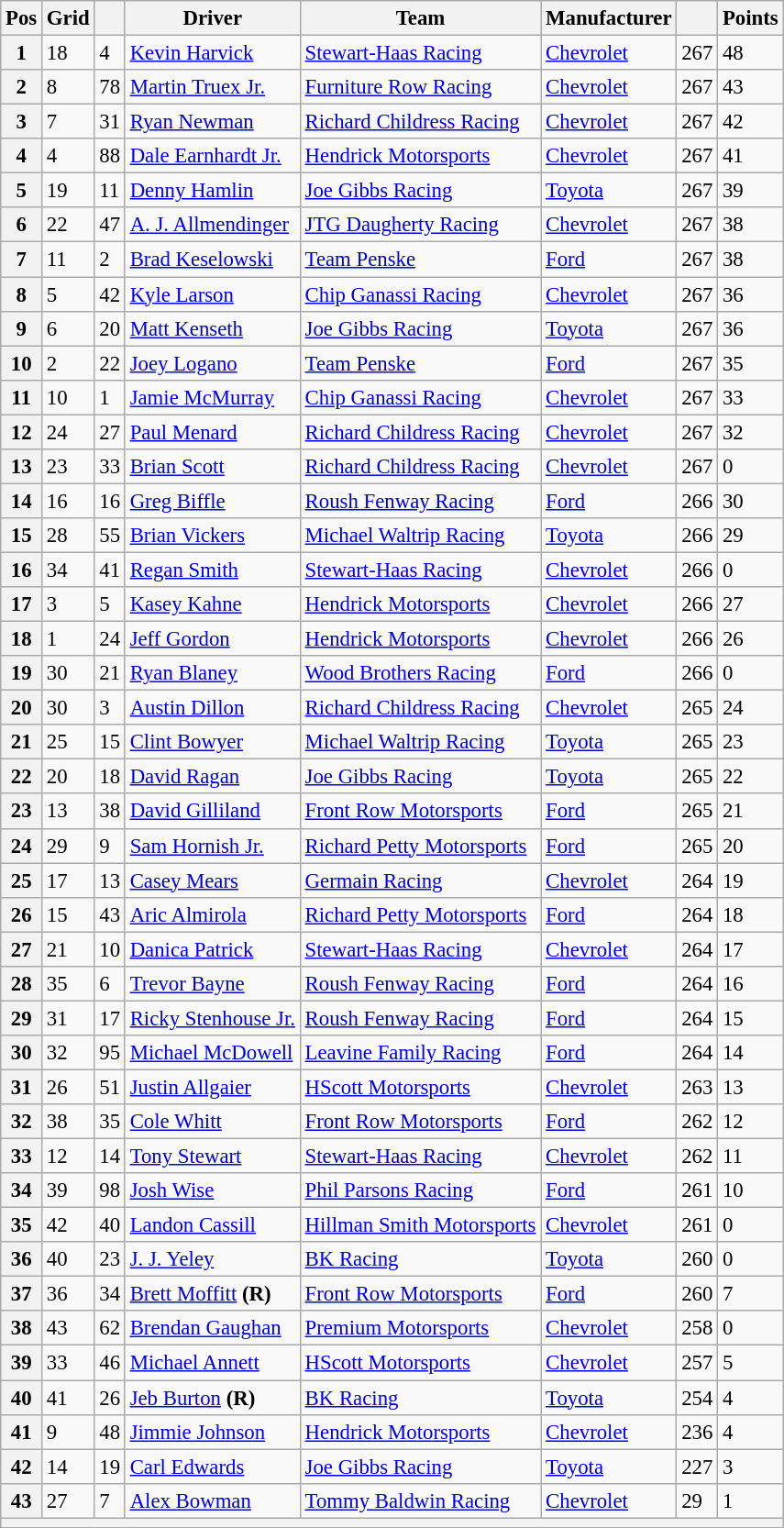<table class="wikitable" style="font-size:95%">
<tr>
<th>Pos</th>
<th>Grid</th>
<th></th>
<th>Driver</th>
<th>Team</th>
<th>Manufacturer</th>
<th></th>
<th>Points</th>
</tr>
<tr>
<th>1</th>
<td>18</td>
<td>4</td>
<td><a href='#'>Kevin Harvick</a></td>
<td><a href='#'>Stewart-Haas Racing</a></td>
<td><a href='#'>Chevrolet</a></td>
<td>267</td>
<td>48</td>
</tr>
<tr>
<th>2</th>
<td>8</td>
<td>78</td>
<td><a href='#'>Martin Truex Jr.</a></td>
<td><a href='#'>Furniture Row Racing</a></td>
<td><a href='#'>Chevrolet</a></td>
<td>267</td>
<td>43</td>
</tr>
<tr>
<th>3</th>
<td>7</td>
<td>31</td>
<td><a href='#'>Ryan Newman</a></td>
<td><a href='#'>Richard Childress Racing</a></td>
<td><a href='#'>Chevrolet</a></td>
<td>267</td>
<td>42</td>
</tr>
<tr>
<th>4</th>
<td>4</td>
<td>88</td>
<td><a href='#'>Dale Earnhardt Jr.</a></td>
<td><a href='#'>Hendrick Motorsports</a></td>
<td><a href='#'>Chevrolet</a></td>
<td>267</td>
<td>41</td>
</tr>
<tr>
<th>5</th>
<td>19</td>
<td>11</td>
<td><a href='#'>Denny Hamlin</a></td>
<td><a href='#'>Joe Gibbs Racing</a></td>
<td><a href='#'>Toyota</a></td>
<td>267</td>
<td>39</td>
</tr>
<tr>
<th>6</th>
<td>22</td>
<td>47</td>
<td><a href='#'>A. J. Allmendinger</a></td>
<td><a href='#'>JTG Daugherty Racing</a></td>
<td><a href='#'>Chevrolet</a></td>
<td>267</td>
<td>38</td>
</tr>
<tr>
<th>7</th>
<td>11</td>
<td>2</td>
<td><a href='#'>Brad Keselowski</a></td>
<td><a href='#'>Team Penske</a></td>
<td><a href='#'>Ford</a></td>
<td>267</td>
<td>38</td>
</tr>
<tr>
<th>8</th>
<td>5</td>
<td>42</td>
<td><a href='#'>Kyle Larson</a></td>
<td><a href='#'>Chip Ganassi Racing</a></td>
<td><a href='#'>Chevrolet</a></td>
<td>267</td>
<td>36</td>
</tr>
<tr>
<th>9</th>
<td>6</td>
<td>20</td>
<td><a href='#'>Matt Kenseth</a></td>
<td><a href='#'>Joe Gibbs Racing</a></td>
<td><a href='#'>Toyota</a></td>
<td>267</td>
<td>36</td>
</tr>
<tr>
<th>10</th>
<td>2</td>
<td>22</td>
<td><a href='#'>Joey Logano</a></td>
<td><a href='#'>Team Penske</a></td>
<td><a href='#'>Ford</a></td>
<td>267</td>
<td>35</td>
</tr>
<tr>
<th>11</th>
<td>10</td>
<td>1</td>
<td><a href='#'>Jamie McMurray</a></td>
<td><a href='#'>Chip Ganassi Racing</a></td>
<td><a href='#'>Chevrolet</a></td>
<td>267</td>
<td>33</td>
</tr>
<tr>
<th>12</th>
<td>24</td>
<td>27</td>
<td><a href='#'>Paul Menard</a></td>
<td><a href='#'>Richard Childress Racing</a></td>
<td><a href='#'>Chevrolet</a></td>
<td>267</td>
<td>32</td>
</tr>
<tr>
<th>13</th>
<td>23</td>
<td>33</td>
<td><a href='#'>Brian Scott</a></td>
<td><a href='#'>Richard Childress Racing</a></td>
<td><a href='#'>Chevrolet</a></td>
<td>267</td>
<td>0</td>
</tr>
<tr>
<th>14</th>
<td>16</td>
<td>16</td>
<td><a href='#'>Greg Biffle</a></td>
<td><a href='#'>Roush Fenway Racing</a></td>
<td><a href='#'>Ford</a></td>
<td>266</td>
<td>30</td>
</tr>
<tr>
<th>15</th>
<td>28</td>
<td>55</td>
<td><a href='#'>Brian Vickers</a></td>
<td><a href='#'>Michael Waltrip Racing</a></td>
<td><a href='#'>Toyota</a></td>
<td>266</td>
<td>29</td>
</tr>
<tr>
<th>16</th>
<td>34</td>
<td>41</td>
<td><a href='#'>Regan Smith</a></td>
<td><a href='#'>Stewart-Haas Racing</a></td>
<td><a href='#'>Chevrolet</a></td>
<td>266</td>
<td>0</td>
</tr>
<tr>
<th>17</th>
<td>3</td>
<td>5</td>
<td><a href='#'>Kasey Kahne</a></td>
<td><a href='#'>Hendrick Motorsports</a></td>
<td><a href='#'>Chevrolet</a></td>
<td>266</td>
<td>27</td>
</tr>
<tr>
<th>18</th>
<td>1</td>
<td>24</td>
<td><a href='#'>Jeff Gordon</a></td>
<td><a href='#'>Hendrick Motorsports</a></td>
<td><a href='#'>Chevrolet</a></td>
<td>266</td>
<td>26</td>
</tr>
<tr>
<th>19</th>
<td>30</td>
<td>21</td>
<td><a href='#'>Ryan Blaney</a></td>
<td><a href='#'>Wood Brothers Racing</a></td>
<td><a href='#'>Ford</a></td>
<td>266</td>
<td>0</td>
</tr>
<tr>
<th>20</th>
<td>30</td>
<td>3</td>
<td><a href='#'>Austin Dillon</a></td>
<td><a href='#'>Richard Childress Racing</a></td>
<td><a href='#'>Chevrolet</a></td>
<td>265</td>
<td>24</td>
</tr>
<tr>
<th>21</th>
<td>25</td>
<td>15</td>
<td><a href='#'>Clint Bowyer</a></td>
<td><a href='#'>Michael Waltrip Racing</a></td>
<td><a href='#'>Toyota</a></td>
<td>265</td>
<td>23</td>
</tr>
<tr>
<th>22</th>
<td>20</td>
<td>18</td>
<td><a href='#'>David Ragan</a></td>
<td><a href='#'>Joe Gibbs Racing</a></td>
<td><a href='#'>Toyota</a></td>
<td>265</td>
<td>22</td>
</tr>
<tr>
<th>23</th>
<td>13</td>
<td>38</td>
<td><a href='#'>David Gilliland</a></td>
<td><a href='#'>Front Row Motorsports</a></td>
<td><a href='#'>Ford</a></td>
<td>265</td>
<td>21</td>
</tr>
<tr>
<th>24</th>
<td>29</td>
<td>9</td>
<td><a href='#'>Sam Hornish Jr.</a></td>
<td><a href='#'>Richard Petty Motorsports</a></td>
<td><a href='#'>Ford</a></td>
<td>265</td>
<td>20</td>
</tr>
<tr>
<th>25</th>
<td>17</td>
<td>13</td>
<td><a href='#'>Casey Mears</a></td>
<td><a href='#'>Germain Racing</a></td>
<td><a href='#'>Chevrolet</a></td>
<td>264</td>
<td>19</td>
</tr>
<tr>
<th>26</th>
<td>15</td>
<td>43</td>
<td><a href='#'>Aric Almirola</a></td>
<td><a href='#'>Richard Petty Motorsports</a></td>
<td><a href='#'>Ford</a></td>
<td>264</td>
<td>18</td>
</tr>
<tr>
<th>27</th>
<td>21</td>
<td>10</td>
<td><a href='#'>Danica Patrick</a></td>
<td><a href='#'>Stewart-Haas Racing</a></td>
<td><a href='#'>Chevrolet</a></td>
<td>264</td>
<td>17</td>
</tr>
<tr>
<th>28</th>
<td>35</td>
<td>6</td>
<td><a href='#'>Trevor Bayne</a></td>
<td><a href='#'>Roush Fenway Racing</a></td>
<td><a href='#'>Ford</a></td>
<td>264</td>
<td>16</td>
</tr>
<tr>
<th>29</th>
<td>31</td>
<td>17</td>
<td><a href='#'>Ricky Stenhouse Jr.</a></td>
<td><a href='#'>Roush Fenway Racing</a></td>
<td><a href='#'>Ford</a></td>
<td>264</td>
<td>15</td>
</tr>
<tr>
<th>30</th>
<td>32</td>
<td>95</td>
<td><a href='#'>Michael McDowell</a></td>
<td><a href='#'>Leavine Family Racing</a></td>
<td><a href='#'>Ford</a></td>
<td>264</td>
<td>14</td>
</tr>
<tr>
<th>31</th>
<td>26</td>
<td>51</td>
<td><a href='#'>Justin Allgaier</a></td>
<td><a href='#'>HScott Motorsports</a></td>
<td><a href='#'>Chevrolet</a></td>
<td>263</td>
<td>13</td>
</tr>
<tr>
<th>32</th>
<td>38</td>
<td>35</td>
<td><a href='#'>Cole Whitt</a></td>
<td><a href='#'>Front Row Motorsports</a></td>
<td><a href='#'>Ford</a></td>
<td>262</td>
<td>12</td>
</tr>
<tr>
<th>33</th>
<td>12</td>
<td>14</td>
<td><a href='#'>Tony Stewart</a></td>
<td><a href='#'>Stewart-Haas Racing</a></td>
<td><a href='#'>Chevrolet</a></td>
<td>262</td>
<td>11</td>
</tr>
<tr>
<th>34</th>
<td>39</td>
<td>98</td>
<td><a href='#'>Josh Wise</a></td>
<td><a href='#'>Phil Parsons Racing</a></td>
<td><a href='#'>Ford</a></td>
<td>261</td>
<td>10</td>
</tr>
<tr>
<th>35</th>
<td>42</td>
<td>40</td>
<td><a href='#'>Landon Cassill</a></td>
<td><a href='#'>Hillman Smith Motorsports</a></td>
<td><a href='#'>Chevrolet</a></td>
<td>261</td>
<td>0</td>
</tr>
<tr>
<th>36</th>
<td>40</td>
<td>23</td>
<td><a href='#'>J. J. Yeley</a></td>
<td><a href='#'>BK Racing</a></td>
<td><a href='#'>Toyota</a></td>
<td>260</td>
<td>0</td>
</tr>
<tr>
<th>37</th>
<td>36</td>
<td>34</td>
<td><a href='#'>Brett Moffitt</a> <strong>(R)</strong></td>
<td><a href='#'>Front Row Motorsports</a></td>
<td><a href='#'>Ford</a></td>
<td>260</td>
<td>7</td>
</tr>
<tr>
<th>38</th>
<td>43</td>
<td>62</td>
<td><a href='#'>Brendan Gaughan</a></td>
<td><a href='#'>Premium Motorsports</a></td>
<td><a href='#'>Chevrolet</a></td>
<td>258</td>
<td>0</td>
</tr>
<tr>
<th>39</th>
<td>33</td>
<td>46</td>
<td><a href='#'>Michael Annett</a></td>
<td><a href='#'>HScott Motorsports</a></td>
<td><a href='#'>Chevrolet</a></td>
<td>257</td>
<td>5</td>
</tr>
<tr>
<th>40</th>
<td>41</td>
<td>26</td>
<td><a href='#'>Jeb Burton</a> <strong>(R)</strong></td>
<td><a href='#'>BK Racing</a></td>
<td><a href='#'>Toyota</a></td>
<td>254</td>
<td>4</td>
</tr>
<tr>
<th>41</th>
<td>9</td>
<td>48</td>
<td><a href='#'>Jimmie Johnson</a></td>
<td><a href='#'>Hendrick Motorsports</a></td>
<td><a href='#'>Chevrolet</a></td>
<td>236</td>
<td>4</td>
</tr>
<tr>
<th>42</th>
<td>14</td>
<td>19</td>
<td><a href='#'>Carl Edwards</a></td>
<td><a href='#'>Joe Gibbs Racing</a></td>
<td><a href='#'>Toyota</a></td>
<td>227</td>
<td>3</td>
</tr>
<tr>
<th>43</th>
<td>27</td>
<td>7</td>
<td><a href='#'>Alex Bowman</a></td>
<td><a href='#'>Tommy Baldwin Racing</a></td>
<td><a href='#'>Chevrolet</a></td>
<td>29</td>
<td>1</td>
</tr>
<tr>
<th colspan="8"></th>
</tr>
</table>
